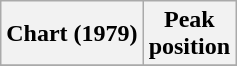<table class="wikitable sortable">
<tr>
<th align="left">Chart (1979)</th>
<th align="center">Peak<br>position</th>
</tr>
<tr>
</tr>
</table>
